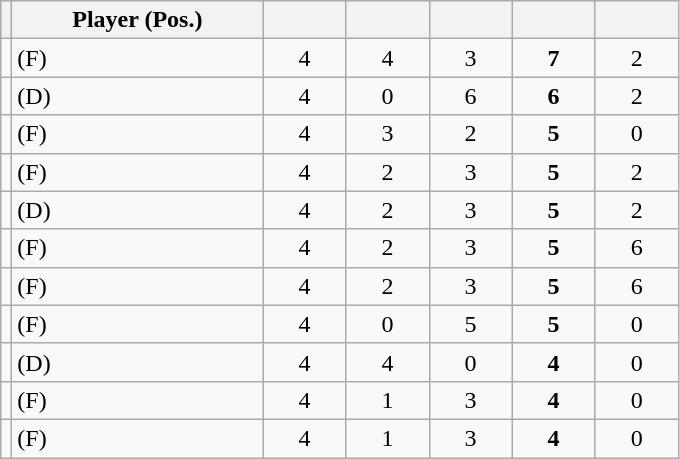<table class="wikitable sortable" style="text-align: center">
<tr>
<th></th>
<th style="width: 10em;">Player (Pos.)</th>
<th style="width: 3em;"></th>
<th style="width: 3em;"></th>
<th style="width: 3em;"></th>
<th style="width: 3em;"></th>
<th style="width: 3em;"></th>
</tr>
<tr>
<td></td>
<td align="left"> (F)</td>
<td>4</td>
<td>4</td>
<td>3</td>
<td><strong>7</strong></td>
<td>2</td>
</tr>
<tr>
<td></td>
<td align="left"> (D)</td>
<td>4</td>
<td>0</td>
<td>6</td>
<td><strong>6</strong></td>
<td>2</td>
</tr>
<tr>
<td></td>
<td align="left"> (F)</td>
<td>4</td>
<td>3</td>
<td>2</td>
<td><strong>5</strong></td>
<td>0</td>
</tr>
<tr>
<td></td>
<td align="left"> (F)</td>
<td>4</td>
<td>2</td>
<td>3</td>
<td><strong>5</strong></td>
<td>2</td>
</tr>
<tr>
<td></td>
<td align="left"> (D)</td>
<td>4</td>
<td>2</td>
<td>3</td>
<td><strong>5</strong></td>
<td>2</td>
</tr>
<tr>
<td></td>
<td align="left"> (F)</td>
<td>4</td>
<td>2</td>
<td>3</td>
<td><strong>5</strong></td>
<td>6</td>
</tr>
<tr>
<td></td>
<td align="left"> (F)</td>
<td>4</td>
<td>2</td>
<td>3</td>
<td><strong>5</strong></td>
<td>6</td>
</tr>
<tr>
<td></td>
<td align="left"> (F)</td>
<td>4</td>
<td>0</td>
<td>5</td>
<td><strong>5</strong></td>
<td>0</td>
</tr>
<tr>
<td></td>
<td align="left"> (D)</td>
<td>4</td>
<td>4</td>
<td>0</td>
<td><strong>4</strong></td>
<td>0</td>
</tr>
<tr>
<td></td>
<td align="left"> (F)</td>
<td>4</td>
<td>1</td>
<td>3</td>
<td><strong>4</strong></td>
<td>0</td>
</tr>
<tr>
<td></td>
<td align="left"> (F)</td>
<td>4</td>
<td>1</td>
<td>3</td>
<td><strong>4</strong></td>
<td>0</td>
</tr>
</table>
